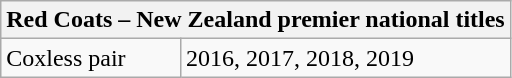<table class="wikitable">
<tr>
<th colspan=2> Red Coats – New Zealand premier national titles</th>
</tr>
<tr>
<td>Coxless pair</td>
<td>2016, 2017, 2018, 2019</td>
</tr>
</table>
